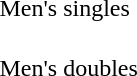<table>
<tr>
<td>Men's singles</td>
<td></td>
<td></td>
<td> <br> </td>
</tr>
<tr>
<td>Men's doubles</td>
<td> <br> </td>
<td> <br> </td>
<td> <br>  <br>  <br> </td>
</tr>
</table>
